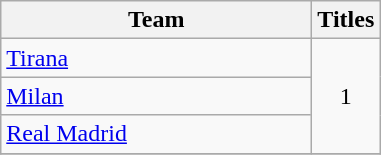<table class="wikitable">
<tr>
<th style="width:200px;">Team</th>
<th>Titles</th>
</tr>
<tr>
<td> <a href='#'>Tirana</a></td>
<td rowspan="3" style="text-align:center;">1</td>
</tr>
<tr>
<td> <a href='#'>Milan</a></td>
</tr>
<tr>
<td> <a href='#'>Real Madrid</a></td>
</tr>
<tr>
</tr>
</table>
